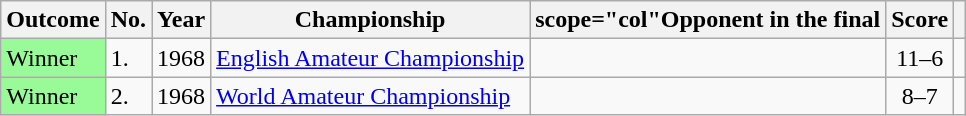<table class="wikitable sortable">
<tr>
<th scope="col">Outcome</th>
<th scope="col">No.</th>
<th scope="col">Year</th>
<th scope="col">Championship</th>
<th>scope="col"Opponent in the final</th>
<th scope="col">Score</th>
<th scope="col"></th>
</tr>
<tr>
<td style="background:#98FB98">Winner</td>
<td>1.</td>
<td>1968</td>
<td><a href='#'>English Amateur Championship</a></td>
<td></td>
<td align="center">11–6</td>
<td></td>
</tr>
<tr>
<td style="background:#98FB98">Winner</td>
<td>2.</td>
<td>1968</td>
<td><a href='#'>World Amateur Championship</a></td>
<td></td>
<td align="center">8–7</td>
<td></td>
</tr>
</table>
